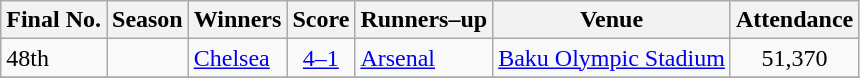<table class="sortable wikitable plainrowheaders">
<tr>
<th scope="col">Final No.</th>
<th scope="col">Season</th>
<th scope="col">Winners</th>
<th scope="col">Score</th>
<th scope="col">Runners–up</th>
<th scope="col">Venue</th>
<th scope="col">Attendance</th>
</tr>
<tr>
<td>48th</td>
<td align=center></td>
<td scope=row><a href='#'>Chelsea</a></td>
<td align=center><a href='#'>4–1</a></td>
<td><a href='#'>Arsenal</a></td>
<td><a href='#'>Baku Olympic Stadium</a></td>
<td align=center>51,370</td>
</tr>
<tr>
</tr>
</table>
